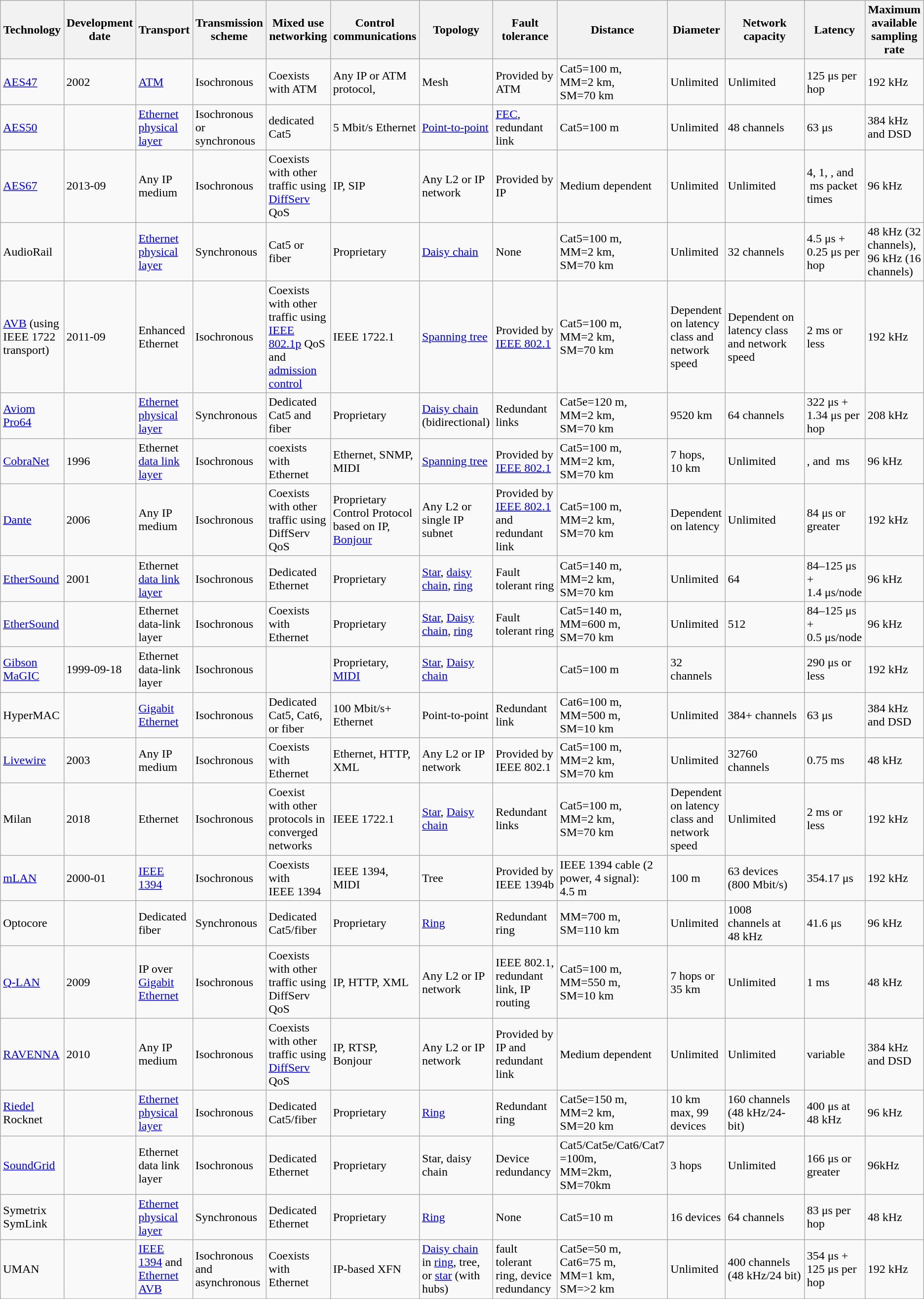<table class="wikitable sortable">
<tr>
<th>Technology</th>
<th>Development date</th>
<th>Transport</th>
<th>Transmission scheme</th>
<th>Mixed use networking</th>
<th>Control communications</th>
<th>Topology</th>
<th>Fault tolerance</th>
<th>Distance</th>
<th>Diameter</th>
<th>Network capacity</th>
<th>Latency</th>
<th>Maximum available sampling rate</th>
</tr>
<tr>
<td><a href='#'>AES47</a></td>
<td>2002</td>
<td><a href='#'>ATM</a></td>
<td>Isochronous</td>
<td>Coexists with ATM</td>
<td>Any IP or ATM protocol, </td>
<td>Mesh</td>
<td>Provided by ATM</td>
<td>Cat5=100 m, MM=2 km, SM=70 km</td>
<td>Unlimited</td>
<td>Unlimited</td>
<td>125 μs per hop</td>
<td>192 kHz</td>
</tr>
<tr id="AES50">
<td><a href='#'>AES50</a></td>
<td></td>
<td><a href='#'>Ethernet physical layer</a></td>
<td>Isochronous or synchronous</td>
<td>dedicated Cat5</td>
<td>5 Mbit/s Ethernet</td>
<td><a href='#'>Point-to-point</a></td>
<td><a href='#'>FEC</a>, redundant link</td>
<td>Cat5=100 m</td>
<td>Unlimited</td>
<td>48 channels</td>
<td>63 μs</td>
<td>384 kHz and DSD</td>
</tr>
<tr>
<td><a href='#'>AES67</a></td>
<td>2013-09</td>
<td>Any IP medium</td>
<td>Isochronous</td>
<td>Coexists with other traffic using <a href='#'>DiffServ</a> QoS</td>
<td>IP, SIP</td>
<td>Any L2 or IP network</td>
<td>Provided by IP</td>
<td>Medium dependent</td>
<td>Unlimited</td>
<td>Unlimited</td>
<td>4, 1, ,  and  ms packet times</td>
<td>96 kHz</td>
</tr>
<tr>
<td>AudioRail</td>
<td></td>
<td><a href='#'>Ethernet physical layer</a></td>
<td>Synchronous</td>
<td>Cat5 or fiber</td>
<td>Proprietary</td>
<td><a href='#'>Daisy chain</a></td>
<td>None</td>
<td>Cat5=100 m, MM=2 km, SM=70 km</td>
<td>Unlimited</td>
<td>32 channels</td>
<td>4.5 μs + 0.25 μs per hop</td>
<td>48 kHz (32 channels), 96 kHz (16 channels)</td>
</tr>
<tr>
<td><a href='#'>AVB</a> (using IEEE 1722 transport)</td>
<td>2011-09</td>
<td>Enhanced Ethernet</td>
<td>Isochronous</td>
<td>Coexists with other traffic using <a href='#'>IEEE 802.1p</a> QoS and <a href='#'>admission control</a></td>
<td>IEEE 1722.1</td>
<td><a href='#'>Spanning tree</a></td>
<td>Provided by <a href='#'>IEEE 802.1</a></td>
<td>Cat5=100 m, MM=2 km, SM=70 km</td>
<td>Dependent on latency class and network speed</td>
<td>Dependent on latency class and network speed</td>
<td>2 ms or less</td>
<td>192 kHz</td>
</tr>
<tr>
<td><a href='#'>Aviom Pro64</a></td>
<td></td>
<td><a href='#'>Ethernet physical layer</a></td>
<td>Synchronous</td>
<td>Dedicated Cat5 and fiber</td>
<td>Proprietary</td>
<td><a href='#'>Daisy chain</a> (bidirectional)</td>
<td>Redundant links</td>
<td>Cat5e=120 m, MM=2 km, SM=70 km</td>
<td>9520 km</td>
<td>64 channels</td>
<td>322 μs + 1.34 μs per hop</td>
<td>208 kHz</td>
</tr>
<tr>
<td><a href='#'>CobraNet</a></td>
<td>1996</td>
<td>Ethernet <a href='#'>data link layer</a></td>
<td>Isochronous</td>
<td>coexists with Ethernet</td>
<td>Ethernet, SNMP, MIDI</td>
<td><a href='#'>Spanning tree</a></td>
<td>Provided by <a href='#'>IEEE 802.1</a></td>
<td>Cat5=100 m, MM=2 km, SM=70 km</td>
<td>7 hops, 10 km</td>
<td>Unlimited</td>
<td>,  and  ms</td>
<td>96 kHz</td>
</tr>
<tr>
<td><a href='#'>Dante</a></td>
<td>2006</td>
<td>Any IP medium</td>
<td>Isochronous</td>
<td>Coexists with other traffic using DiffServ QoS</td>
<td>Proprietary Control Protocol based on IP, <a href='#'>Bonjour</a></td>
<td>Any L2 or single IP subnet</td>
<td>Provided by <a href='#'>IEEE 802.1</a> and redundant link</td>
<td>Cat5=100 m, MM=2 km, SM=70 km</td>
<td>Dependent on latency</td>
<td>Unlimited</td>
<td>84 μs or greater</td>
<td>192 kHz</td>
</tr>
<tr>
<td><a href='#'>EtherSound</a> </td>
<td>2001</td>
<td>Ethernet <a href='#'>data link layer</a></td>
<td>Isochronous</td>
<td>Dedicated Ethernet</td>
<td>Proprietary</td>
<td><a href='#'>Star</a>, <a href='#'>daisy chain</a>, <a href='#'>ring</a></td>
<td>Fault tolerant ring</td>
<td>Cat5=140 m, MM=2 km, SM=70 km</td>
<td>Unlimited</td>
<td>64</td>
<td>84–125 μs + 1.4 μs/node</td>
<td>96 kHz</td>
</tr>
<tr>
<td><a href='#'>EtherSound</a> </td>
<td></td>
<td>Ethernet data-link layer</td>
<td>Isochronous</td>
<td>Coexists with Ethernet</td>
<td>Proprietary</td>
<td><a href='#'>Star</a>, <a href='#'>Daisy chain</a>, <a href='#'>ring</a></td>
<td>Fault tolerant ring</td>
<td>Cat5=140 m, MM=600 m, SM=70 km</td>
<td>Unlimited</td>
<td>512</td>
<td>84–125 μs + 0.5 μs/node</td>
<td>96 kHz</td>
</tr>
<tr>
<td><a href='#'>Gibson MaGIC</a></td>
<td>1999-09-18</td>
<td>Ethernet data-link layer</td>
<td>Isochronous</td>
<td></td>
<td>Proprietary, <a href='#'>MIDI</a></td>
<td><a href='#'>Star</a>, <a href='#'>Daisy chain</a></td>
<td></td>
<td>Cat5=100 m</td>
<td>32 channels</td>
<td></td>
<td>290 μs or less</td>
<td>192 kHz</td>
</tr>
<tr>
<td>HyperMAC</td>
<td></td>
<td><a href='#'>Gigabit Ethernet</a></td>
<td>Isochronous</td>
<td>Dedicated Cat5, Cat6, or fiber</td>
<td>100 Mbit/s+ Ethernet</td>
<td>Point-to-point</td>
<td>Redundant link</td>
<td>Cat6=100 m, MM=500 m, SM=10 km</td>
<td>Unlimited</td>
<td>384+ channels</td>
<td>63 μs</td>
<td>384 kHz and DSD</td>
</tr>
<tr>
<td><a href='#'>Livewire</a></td>
<td>2003</td>
<td>Any IP medium</td>
<td>Isochronous</td>
<td>Coexists with Ethernet</td>
<td>Ethernet, HTTP, XML</td>
<td>Any L2 or IP network</td>
<td>Provided by IEEE 802.1</td>
<td>Cat5=100 m, MM=2 km, SM=70 km</td>
<td>Unlimited</td>
<td>32760 channels</td>
<td>0.75 ms</td>
<td>48 kHz</td>
</tr>
<tr>
<td>Milan</td>
<td>2018</td>
<td>Ethernet</td>
<td>Isochronous</td>
<td>Coexist with other protocols in converged networks</td>
<td>IEEE 1722.1</td>
<td><a href='#'>Star</a>, <a href='#'>Daisy chain</a></td>
<td>Redundant links</td>
<td>Cat5=100 m, MM=2 km, SM=70 km</td>
<td>Dependent on latency class and network speed</td>
<td>Unlimited</td>
<td>2 ms or less</td>
<td>192 kHz</td>
</tr>
<tr>
<td><a href='#'>mLAN</a></td>
<td>2000-01</td>
<td><a href='#'>IEEE 1394</a></td>
<td>Isochronous</td>
<td>Coexists with IEEE 1394</td>
<td>IEEE 1394, MIDI</td>
<td>Tree</td>
<td>Provided by IEEE 1394b</td>
<td>IEEE 1394 cable (2 power, 4 signal): 4.5 m</td>
<td>100 m</td>
<td>63 devices (800 Mbit/s)</td>
<td>354.17 μs</td>
<td>192 kHz</td>
</tr>
<tr>
<td>Optocore</td>
<td></td>
<td>Dedicated fiber</td>
<td>Synchronous</td>
<td>Dedicated Cat5/fiber</td>
<td>Proprietary</td>
<td><a href='#'>Ring</a></td>
<td>Redundant ring</td>
<td>MM=700 m, SM=110 km</td>
<td>Unlimited</td>
<td>1008<br>channels at 48 kHz</td>
<td>41.6 μs</td>
<td>96 kHz</td>
</tr>
<tr>
<td><a href='#'>Q-LAN</a></td>
<td>2009</td>
<td>IP over <a href='#'>Gigabit Ethernet</a></td>
<td>Isochronous</td>
<td>Coexists with other traffic using DiffServ QoS</td>
<td>IP, HTTP, XML</td>
<td>Any L2 or IP network</td>
<td>IEEE 802.1, redundant link, IP routing</td>
<td>Cat5=100 m, MM=550 m, SM=10 km</td>
<td>7 hops or 35 km</td>
<td>Unlimited</td>
<td>1 ms</td>
<td>48 kHz</td>
</tr>
<tr>
<td><a href='#'>RAVENNA</a></td>
<td>2010</td>
<td>Any IP medium</td>
<td>Isochronous</td>
<td>Coexists with other traffic using <a href='#'>DiffServ</a> QoS</td>
<td>IP, RTSP, Bonjour</td>
<td>Any L2 or IP network</td>
<td>Provided by IP and redundant link</td>
<td>Medium dependent</td>
<td>Unlimited</td>
<td>Unlimited</td>
<td>variable</td>
<td>384 kHz and DSD</td>
</tr>
<tr>
<td><a href='#'>Riedel</a> Rocknet</td>
<td></td>
<td><a href='#'>Ethernet physical layer</a></td>
<td>Isochronous</td>
<td>Dedicated Cat5/fiber</td>
<td>Proprietary</td>
<td><a href='#'>Ring</a></td>
<td>Redundant ring</td>
<td>Cat5e=150 m, MM=2 km, SM=20 km</td>
<td>10 km max, 99 devices</td>
<td>160 channels (48 kHz/24-bit)</td>
<td>400 μs at 48 kHz</td>
<td>96 kHz</td>
</tr>
<tr>
<td><a href='#'>SoundGrid</a></td>
<td></td>
<td>Ethernet data link layer</td>
<td>Isochronous</td>
<td>Dedicated Ethernet</td>
<td>Proprietary</td>
<td>Star, daisy chain</td>
<td>Device redundancy</td>
<td>Cat5/Cat5e/Cat6/Cat7 =100m,<br> MM=2km, <br>SM=70km</td>
<td>3 hops</td>
<td>Unlimited</td>
<td>166 μs or greater</td>
<td>96kHz</td>
</tr>
<tr>
<td>Symetrix SymLink</td>
<td></td>
<td><a href='#'>Ethernet physical layer</a></td>
<td>Synchronous</td>
<td>Dedicated Ethernet</td>
<td>Proprietary</td>
<td><a href='#'>Ring</a></td>
<td>None</td>
<td>Cat5=10 m</td>
<td>16 devices</td>
<td>64 channels</td>
<td>83 μs per hop</td>
<td>48 kHz</td>
</tr>
<tr>
<td>UMAN</td>
<td></td>
<td><a href='#'>IEEE 1394</a> and <a href='#'>Ethernet AVB</a></td>
<td>Isochronous and asynchronous</td>
<td>Coexists with Ethernet</td>
<td>IP-based XFN</td>
<td><a href='#'>Daisy chain</a> in <a href='#'>ring</a>, tree, or <a href='#'>star</a> (with hubs)</td>
<td>fault tolerant ring, device redundancy</td>
<td>Cat5e=50 m, Cat6=75 m, MM=1 km, SM=>2 km</td>
<td>Unlimited</td>
<td>400 channels (48 kHz/24 bit)</td>
<td>354 μs + 125 μs per hop</td>
<td>192 kHz<br></td>
</tr>
</table>
